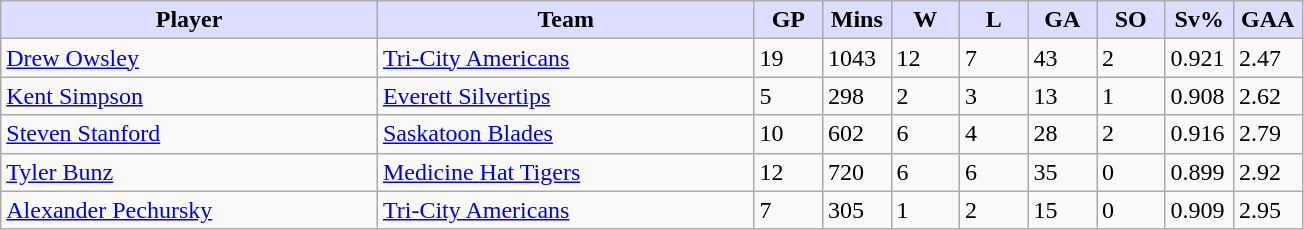<table class="wikitable">
<tr>
<th style="background:#ddf; width:27.5%;">Player</th>
<th style="background:#ddf; width:27.5%;">Team</th>
<th style="background:#ddf; width:5%;">GP</th>
<th style="background:#ddf; width:5%;">Mins</th>
<th style="background:#ddf; width:5%;">W</th>
<th style="background:#ddf; width:5%;">L</th>
<th style="background:#ddf; width:5%;">GA</th>
<th style="background:#ddf; width:5%;">SO</th>
<th style="background:#ddf; width:5%;">Sv%</th>
<th style="background:#ddf; width:5%;">GAA</th>
</tr>
<tr>
<td><a href='#'>Drew Owsley</a></td>
<td><a href='#'>Tri-City Americans</a></td>
<td>19</td>
<td>1043</td>
<td>12</td>
<td>7</td>
<td>43</td>
<td>2</td>
<td>0.921</td>
<td>2.47</td>
</tr>
<tr>
<td><a href='#'>Kent Simpson</a></td>
<td><a href='#'>Everett Silvertips</a></td>
<td>5</td>
<td>298</td>
<td>2</td>
<td>3</td>
<td>13</td>
<td>1</td>
<td>0.908</td>
<td>2.62</td>
</tr>
<tr>
<td><a href='#'>Steven Stanford</a></td>
<td><a href='#'>Saskatoon Blades</a></td>
<td>10</td>
<td>602</td>
<td>6</td>
<td>4</td>
<td>28</td>
<td>2</td>
<td>0.916</td>
<td>2.79</td>
</tr>
<tr>
<td><a href='#'>Tyler Bunz</a></td>
<td><a href='#'>Medicine Hat Tigers</a></td>
<td>12</td>
<td>720</td>
<td>6</td>
<td>6</td>
<td>35</td>
<td>0</td>
<td>0.899</td>
<td>2.92</td>
</tr>
<tr>
<td><a href='#'>Alexander Pechursky</a></td>
<td><a href='#'>Tri-City Americans</a></td>
<td>7</td>
<td>305</td>
<td>1</td>
<td>2</td>
<td>15</td>
<td>0</td>
<td>0.909</td>
<td>2.95</td>
</tr>
</table>
